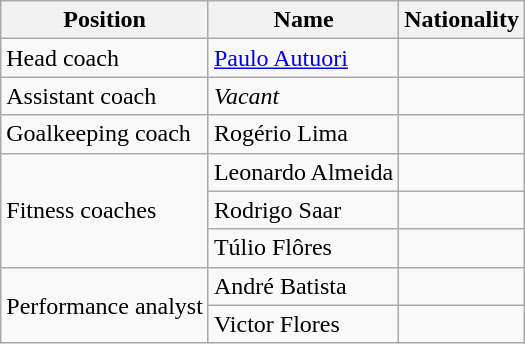<table class="wikitable">
<tr>
<th>Position</th>
<th>Name</th>
<th>Nationality</th>
</tr>
<tr>
<td rowspan=1>Head coach</td>
<td><a href='#'>Paulo Autuori</a></td>
<td></td>
</tr>
<tr>
<td rowspan=1>Assistant coach</td>
<td><em>Vacant</em></td>
<td></td>
</tr>
<tr>
<td rowspan=1>Goalkeeping coach</td>
<td>Rogério Lima</td>
<td></td>
</tr>
<tr>
<td rowspan=3>Fitness coaches</td>
<td>Leonardo Almeida</td>
<td></td>
</tr>
<tr>
<td>Rodrigo Saar</td>
<td></td>
</tr>
<tr>
<td>Túlio Flôres</td>
<td></td>
</tr>
<tr>
<td rowspan=2>Performance analyst</td>
<td>André Batista</td>
<td></td>
</tr>
<tr>
<td>Victor Flores</td>
<td></td>
</tr>
</table>
